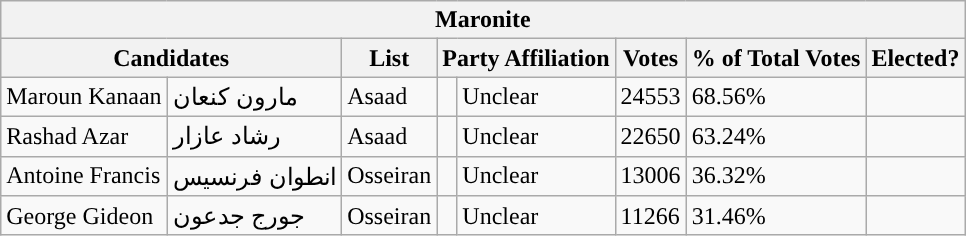<table class="wikitable sortable">
<tr>
<th colspan="8">Maronite</th>
</tr>
<tr>
<th colspan="2">Candidates</th>
<th>List</th>
<th colspan="2">Party Affiliation</th>
<th>Votes</th>
<th>% of Total Votes</th>
<th>Elected?</th>
</tr>
<tr>
<td>Maroun Kanaan</td>
<td>مارون كنعان</td>
<td>Asaad</td>
<td style="background: "></td>
<td>Unclear</td>
<td>24553</td>
<td>68.56%</td>
<td></td>
</tr>
<tr>
<td>Rashad Azar</td>
<td>رشاد عازار</td>
<td>Asaad</td>
<td style="background: "></td>
<td>Unclear</td>
<td>22650</td>
<td>63.24%</td>
<td></td>
</tr>
<tr>
<td>Antoine Francis</td>
<td>انطوان فرنسيس</td>
<td>Osseiran</td>
<td style="background: "></td>
<td>Unclear</td>
<td>13006</td>
<td>36.32%</td>
<td></td>
</tr>
<tr>
<td>George Gideon</td>
<td>جورج جدعون</td>
<td>Osseiran</td>
<td style="background: "></td>
<td>Unclear</td>
<td>11266</td>
<td>31.46%</td>
<td></td>
</tr>
</table>
